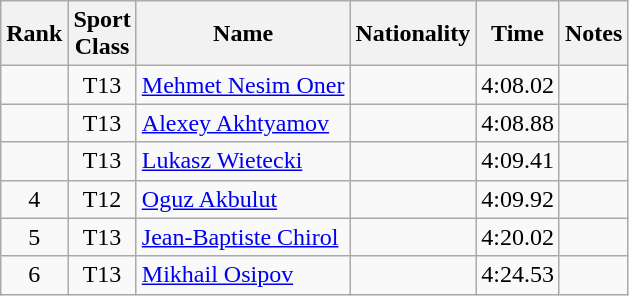<table class="wikitable sortable" style="text-align:center">
<tr>
<th>Rank</th>
<th>Sport<br>Class</th>
<th>Name</th>
<th>Nationality</th>
<th>Time</th>
<th>Notes</th>
</tr>
<tr>
<td></td>
<td>T13</td>
<td align=left><a href='#'>Mehmet Nesim Oner</a></td>
<td align=left></td>
<td>4:08.02</td>
<td></td>
</tr>
<tr>
<td></td>
<td>T13</td>
<td align=left><a href='#'>Alexey Akhtyamov</a></td>
<td align=left></td>
<td>4:08.88</td>
<td></td>
</tr>
<tr>
<td></td>
<td>T13</td>
<td align=left><a href='#'>Lukasz Wietecki</a></td>
<td align=left></td>
<td>4:09.41</td>
<td></td>
</tr>
<tr>
<td>4</td>
<td>T12</td>
<td align=left><a href='#'>Oguz Akbulut</a></td>
<td align=left></td>
<td>4:09.92</td>
<td></td>
</tr>
<tr>
<td>5</td>
<td>T13</td>
<td align=left><a href='#'>Jean-Baptiste Chirol</a></td>
<td align=left></td>
<td>4:20.02</td>
<td></td>
</tr>
<tr>
<td>6</td>
<td>T13</td>
<td align=left><a href='#'>Mikhail Osipov</a></td>
<td align=left></td>
<td>4:24.53</td>
<td></td>
</tr>
</table>
